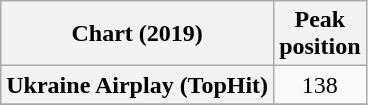<table class="wikitable plainrowheaders" style="text-align:center">
<tr>
<th scope="col">Chart (2019)</th>
<th scope="col">Peak<br>position</th>
</tr>
<tr>
<th scope="row">Ukraine Airplay (TopHit)</th>
<td>138</td>
</tr>
<tr>
</tr>
</table>
